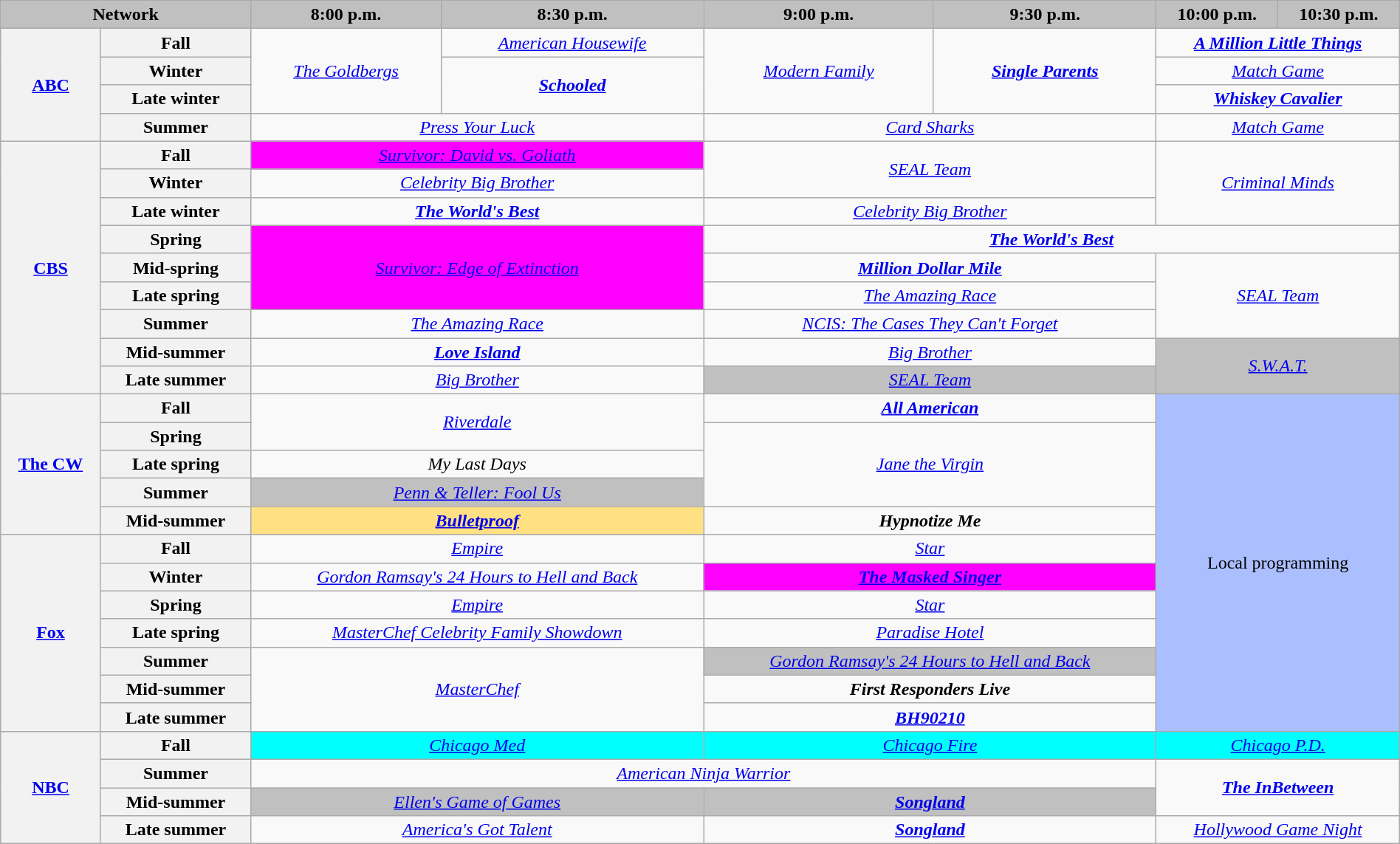<table class="wikitable" style="width:100%;margin-right:0;text-align:center">
<tr>
<th colspan="2" style="background-color:#C0C0C0;text-align:center">Network</th>
<th style="background-color:#C0C0C0;text-align:center">8:00 p.m.</th>
<th style="background-color:#C0C0C0;text-align:center">8:30 p.m.</th>
<th style="background-color:#C0C0C0;text-align:center">9:00 p.m.</th>
<th style="background-color:#C0C0C0;text-align:center">9:30 p.m.</th>
<th style="background-color:#C0C0C0;text-align:center">10:00 p.m.</th>
<th style="background-color:#C0C0C0;text-align:center">10:30 p.m.</th>
</tr>
<tr>
<th rowspan="4"><a href='#'>ABC</a></th>
<th>Fall</th>
<td rowspan="3"><em><a href='#'>The Goldbergs</a></em></td>
<td><em><a href='#'>American Housewife</a></em></td>
<td rowspan="3"><em><a href='#'>Modern Family</a></em></td>
<td rowspan="3"><strong><em><a href='#'>Single Parents</a></em></strong></td>
<td colspan="2"><strong><em><a href='#'>A Million Little Things</a></em></strong></td>
</tr>
<tr>
<th>Winter</th>
<td rowspan="2"><strong><em><a href='#'>Schooled</a></em></strong></td>
<td colspan="2"><em><a href='#'>Match Game</a></em></td>
</tr>
<tr>
<th>Late winter</th>
<td colspan="2"><strong><em><a href='#'>Whiskey Cavalier</a></em></strong></td>
</tr>
<tr>
<th>Summer</th>
<td colspan="2"><em><a href='#'>Press Your Luck</a></em></td>
<td colspan="2"><em><a href='#'>Card Sharks</a></em></td>
<td colspan="2"><em><a href='#'>Match Game</a></em></td>
</tr>
<tr>
<th rowspan="9"><a href='#'>CBS</a></th>
<th>Fall</th>
<td colspan="2" style="background:#FF00FF;"><em><a href='#'>Survivor: David vs. Goliath</a></em> </td>
<td rowspan="2" colspan="2"><em><a href='#'>SEAL Team</a></em></td>
<td rowspan="3" colspan="2"><em><a href='#'>Criminal Minds</a></em></td>
</tr>
<tr>
<th>Winter</th>
<td colspan="2"><em><a href='#'>Celebrity Big Brother</a></em></td>
</tr>
<tr>
<th>Late winter</th>
<td colspan="2"><strong><em><a href='#'>The World's Best</a></em></strong></td>
<td colspan="2"><em><a href='#'>Celebrity Big Brother</a></em></td>
</tr>
<tr>
<th>Spring</th>
<td rowspan="3" colspan="2" style="background:#FF00FF;"><em><a href='#'>Survivor: Edge of Extinction</a></em> </td>
<td colspan="4"><strong><em><a href='#'>The World's Best</a></em></strong></td>
</tr>
<tr>
<th>Mid-spring</th>
<td colspan="2"><strong><em><a href='#'>Million Dollar Mile</a></em></strong></td>
<td rowspan="3" colspan="2"><em><a href='#'>SEAL Team</a></em></td>
</tr>
<tr>
<th>Late spring</th>
<td colspan="2"><em><a href='#'>The Amazing Race</a></em></td>
</tr>
<tr>
<th>Summer</th>
<td colspan="2"><em><a href='#'>The Amazing Race</a></em></td>
<td colspan="2"><em><a href='#'>NCIS: The Cases They Can't Forget</a></em></td>
</tr>
<tr>
<th>Mid-summer</th>
<td colspan="2"><strong><em><a href='#'>Love Island</a></em></strong></td>
<td colspan="2"><em><a href='#'>Big Brother</a></em></td>
<td rowspan="2" colspan="2" style="background:#C0C0C0;"><em><a href='#'>S.W.A.T.</a></em> </td>
</tr>
<tr>
<th>Late summer</th>
<td colspan="2"><em><a href='#'>Big Brother</a></em></td>
<td colspan="2" style="background:#C0C0C0;"><em><a href='#'>SEAL Team</a></em> </td>
</tr>
<tr>
<th rowspan="5"><a href='#'>The CW</a></th>
<th>Fall</th>
<td rowspan="2" colspan="2"><em><a href='#'>Riverdale</a></em></td>
<td colspan="2"><strong><em><a href='#'>All American</a></em></strong></td>
<td rowspan="12" colspan="2" style="background:#abbfff;">Local programming</td>
</tr>
<tr>
<th>Spring</th>
<td rowspan="3" colspan="2"><em><a href='#'>Jane the Virgin</a></em></td>
</tr>
<tr>
<th>Late spring</th>
<td colspan="2"><em>My Last Days</em></td>
</tr>
<tr>
<th>Summer</th>
<td colspan="2" style="background:#C0C0C0;"><em><a href='#'>Penn & Teller: Fool Us</a></em> </td>
</tr>
<tr>
<th>Mid-summer</th>
<td colspan="2" style="background:#FFE082;"><strong><em><a href='#'>Bulletproof</a></em></strong></td>
<td colspan="2"><strong><em>Hypnotize Me</em></strong></td>
</tr>
<tr>
<th rowspan="7"><a href='#'>Fox</a></th>
<th>Fall</th>
<td colspan="2"><em><a href='#'>Empire</a></em></td>
<td colspan="2"><em><a href='#'>Star</a></em></td>
</tr>
<tr>
<th>Winter</th>
<td colspan="2"><em><a href='#'>Gordon Ramsay's 24 Hours to Hell and Back</a></em></td>
<td colspan="2" style="background:#FF00FF;"><strong><em><a href='#'>The Masked Singer</a></em></strong> </td>
</tr>
<tr>
<th>Spring</th>
<td colspan="2"><em><a href='#'>Empire</a></em></td>
<td colspan="2"><em><a href='#'>Star</a></em></td>
</tr>
<tr>
<th>Late spring</th>
<td colspan="2"><em><a href='#'>MasterChef Celebrity Family Showdown</a></em></td>
<td colspan="2"><em><a href='#'>Paradise Hotel</a></em></td>
</tr>
<tr>
<th>Summer</th>
<td rowspan="3" colspan="2"><em><a href='#'>MasterChef</a></em></td>
<td colspan="2" style="background:#C0C0C0;"><em><a href='#'>Gordon Ramsay's 24 Hours to Hell and Back</a></em> </td>
</tr>
<tr>
<th>Mid-summer</th>
<td colspan="2"><strong><em>First Responders Live</em></strong></td>
</tr>
<tr>
<th>Late summer</th>
<td colspan="2"><strong><em><a href='#'>BH90210</a></em></strong></td>
</tr>
<tr>
<th rowspan="4"><a href='#'>NBC</a></th>
<th>Fall</th>
<td colspan="2" style="background:#00FFFF;"><em><a href='#'>Chicago Med</a></em> </td>
<td colspan="2" style="background:#00FFFF;"><em><a href='#'>Chicago Fire</a></em> </td>
<td colspan="2" style="background:#00FFFF;"><em><a href='#'>Chicago P.D.</a></em> </td>
</tr>
<tr>
<th>Summer</th>
<td colspan="4"><em><a href='#'>American Ninja Warrior</a></em></td>
<td rowspan="2" colspan="2"><strong><em><a href='#'>The InBetween</a></em></strong></td>
</tr>
<tr>
<th>Mid-summer</th>
<td colspan="2" style="background:#C0C0C0;"><em><a href='#'>Ellen's Game of Games</a></em> </td>
<td colspan="2" style="background:#C0C0C0;"><strong><em><a href='#'>Songland</a></em></strong> </td>
</tr>
<tr>
<th>Late summer</th>
<td colspan="2"><em><a href='#'>America's Got Talent</a></em></td>
<td colspan="2"><strong><em><a href='#'>Songland</a></em></strong></td>
<td colspan="2"><em><a href='#'>Hollywood Game Night</a></em></td>
</tr>
</table>
